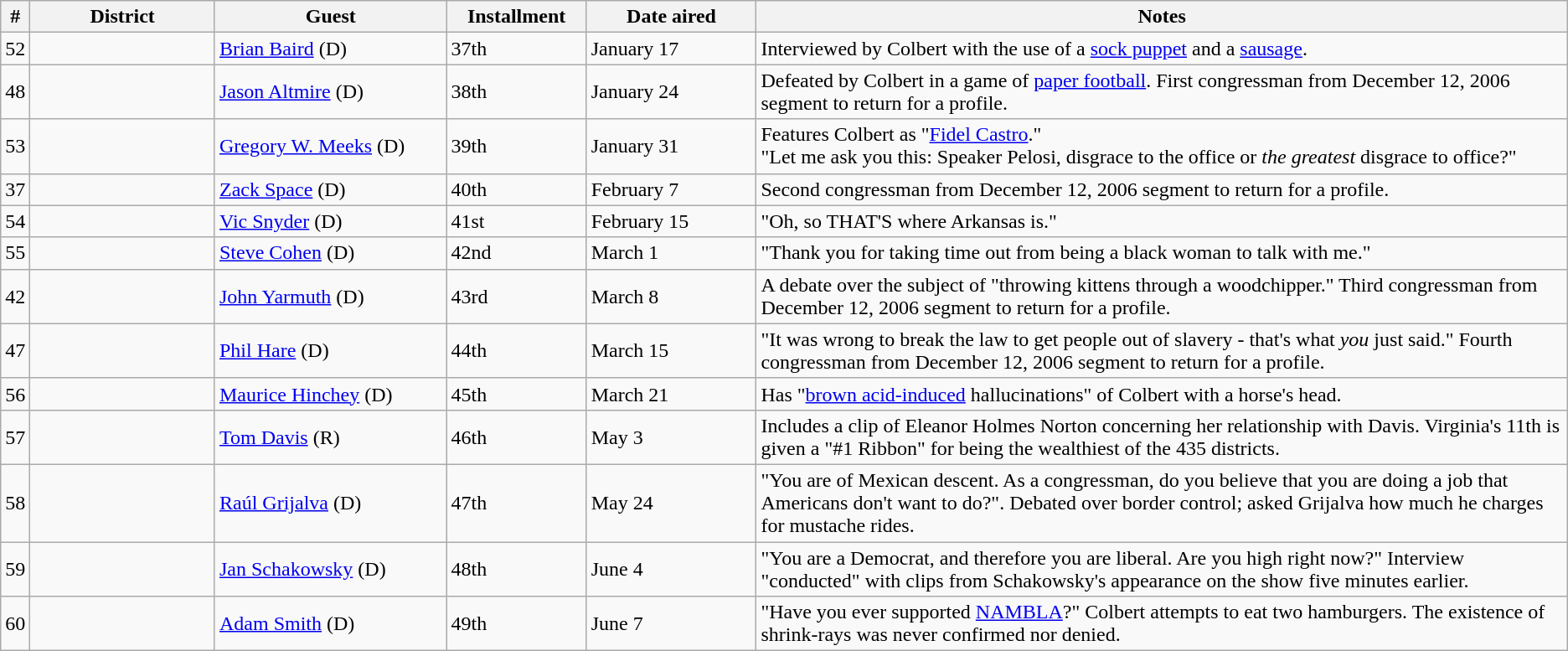<table class="sortable wikitable">
<tr>
<th>#</th>
<th width="12%">District</th>
<th width="15%">Guest</th>
<th width="9%">Installment</th>
<th width="11%">Date aired</th>
<th width="53%">Notes</th>
</tr>
<tr>
<td>52</td>
<td></td>
<td><a href='#'>Brian Baird</a> (D)</td>
<td>37th</td>
<td>January 17</td>
<td>Interviewed by Colbert with the use of a <a href='#'>sock puppet</a> and a <a href='#'>sausage</a>.</td>
</tr>
<tr>
<td>48</td>
<td></td>
<td><a href='#'>Jason Altmire</a> (D)</td>
<td>38th</td>
<td>January 24</td>
<td>Defeated by Colbert in a game of <a href='#'>paper football</a>. First congressman from December 12, 2006 segment to return for a profile.</td>
</tr>
<tr>
<td>53</td>
<td></td>
<td><a href='#'>Gregory W. Meeks</a> (D)</td>
<td>39th</td>
<td>January 31</td>
<td>Features Colbert as "<a href='#'>Fidel Castro</a>."<br> "Let me ask you this: Speaker Pelosi, disgrace to the office or <em>the greatest</em> disgrace to office?"</td>
</tr>
<tr>
<td>37</td>
<td></td>
<td><a href='#'>Zack Space</a> (D)</td>
<td>40th</td>
<td>February 7</td>
<td>Second congressman from December 12, 2006 segment to return for a profile.</td>
</tr>
<tr>
<td>54</td>
<td></td>
<td><a href='#'>Vic Snyder</a> (D)</td>
<td>41st</td>
<td>February 15</td>
<td>"Oh, so THAT'S where Arkansas is."</td>
</tr>
<tr>
<td>55</td>
<td></td>
<td><a href='#'>Steve Cohen</a> (D)</td>
<td>42nd</td>
<td>March 1</td>
<td>"Thank you for taking time out from being a black woman to talk with me."</td>
</tr>
<tr>
<td>42</td>
<td></td>
<td><a href='#'>John Yarmuth</a> (D)</td>
<td>43rd</td>
<td>March 8</td>
<td>A debate over the subject of "throwing kittens through a woodchipper." Third congressman from December 12, 2006 segment to return for a profile.</td>
</tr>
<tr>
<td>47</td>
<td></td>
<td><a href='#'>Phil Hare</a> (D)</td>
<td>44th</td>
<td>March 15</td>
<td>"It was wrong to break the law to get people out of slavery - that's what <em>you</em> just said." Fourth congressman from December 12, 2006 segment to return for a profile.</td>
</tr>
<tr>
<td>56</td>
<td></td>
<td><a href='#'>Maurice Hinchey</a> (D)</td>
<td>45th</td>
<td>March 21</td>
<td>Has "<a href='#'>brown acid-induced</a> hallucinations" of Colbert with a horse's head.</td>
</tr>
<tr>
<td>57</td>
<td></td>
<td><a href='#'>Tom Davis</a> (R)</td>
<td>46th</td>
<td>May 3</td>
<td>Includes a clip of Eleanor Holmes Norton concerning her relationship with Davis. Virginia's 11th is given a "#1 Ribbon" for being the wealthiest of the 435 districts.</td>
</tr>
<tr>
<td>58</td>
<td></td>
<td><a href='#'>Raúl Grijalva</a> (D)</td>
<td>47th</td>
<td>May 24</td>
<td>"You are of Mexican descent. As a congressman, do you believe that you are doing a job that Americans don't want to do?". Debated over border control; asked Grijalva how much he charges for mustache rides.</td>
</tr>
<tr>
<td>59</td>
<td></td>
<td><a href='#'>Jan Schakowsky</a> (D)</td>
<td>48th</td>
<td>June 4</td>
<td>"You are a Democrat, and therefore you are liberal. Are you high right now?" Interview "conducted" with clips from Schakowsky's appearance on the show five minutes earlier.</td>
</tr>
<tr>
<td>60</td>
<td></td>
<td><a href='#'>Adam Smith</a> (D)</td>
<td>49th</td>
<td>June 7</td>
<td>"Have you ever supported <a href='#'>NAMBLA</a>?" Colbert attempts to eat two hamburgers. The existence of shrink-rays was never confirmed nor denied.</td>
</tr>
</table>
